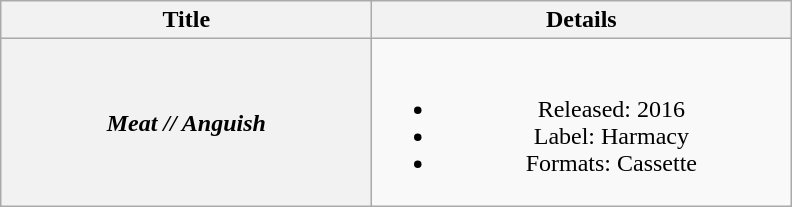<table class="wikitable plainrowheaders" style="text-align:center;">
<tr>
<th scope="col" style="width:15em;">Title</th>
<th scope="col" style="width:17em;">Details</th>
</tr>
<tr>
<th scope="row"><em>Meat // Anguish</em></th>
<td><br><ul><li>Released: 2016</li><li>Label: Harmacy</li><li>Formats: Cassette</li></ul></td>
</tr>
</table>
